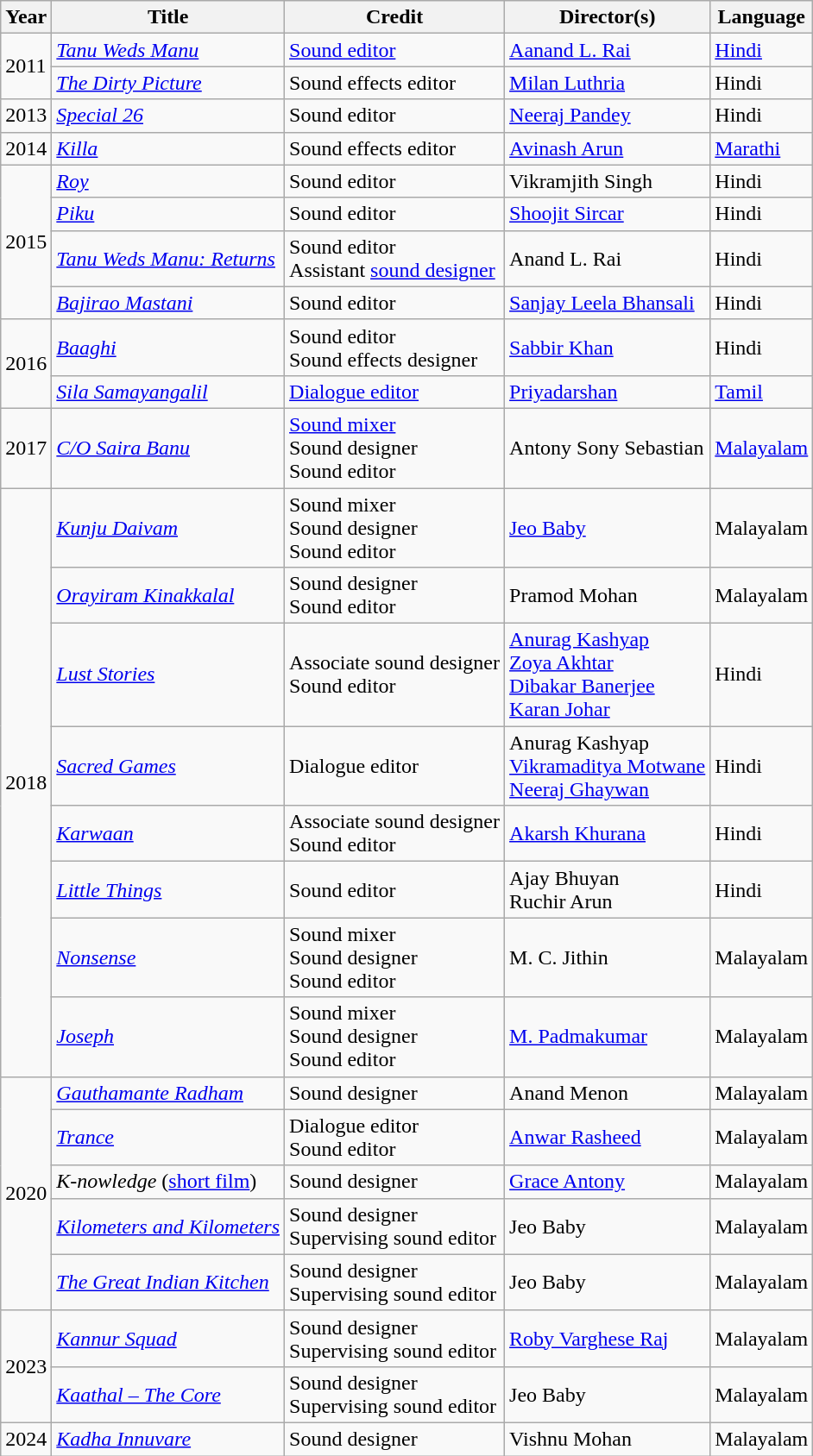<table class="wikitable" border="2">
<tr>
<th>Year</th>
<th>Title</th>
<th>Credit</th>
<th>Director(s)</th>
<th>Language</th>
</tr>
<tr>
<td rowspan="2">2011</td>
<td><em><a href='#'>Tanu Weds Manu</a></em></td>
<td><a href='#'>Sound editor</a></td>
<td><a href='#'>Aanand L. Rai</a></td>
<td><a href='#'>Hindi</a></td>
</tr>
<tr>
<td><em><a href='#'>The Dirty Picture</a></em></td>
<td>Sound effects editor</td>
<td><a href='#'>Milan Luthria</a></td>
<td>Hindi</td>
</tr>
<tr>
<td>2013</td>
<td><em><a href='#'>Special 26</a></em></td>
<td>Sound editor</td>
<td><a href='#'>Neeraj Pandey</a></td>
<td>Hindi</td>
</tr>
<tr>
<td>2014</td>
<td><a href='#'><em>Killa</em></a></td>
<td>Sound effects editor</td>
<td><a href='#'>Avinash Arun</a></td>
<td><a href='#'>Marathi</a></td>
</tr>
<tr>
<td rowspan="4">2015</td>
<td><a href='#'><em>Roy</em></a></td>
<td>Sound editor</td>
<td>Vikramjith Singh</td>
<td>Hindi</td>
</tr>
<tr>
<td><em><a href='#'>Piku</a></em></td>
<td>Sound editor</td>
<td><a href='#'>Shoojit Sircar</a></td>
<td>Hindi</td>
</tr>
<tr>
<td><em><a href='#'>Tanu Weds Manu: Returns</a></em></td>
<td>Sound editor<br>Assistant <a href='#'>sound designer</a></td>
<td>Anand L. Rai</td>
<td>Hindi</td>
</tr>
<tr>
<td><em><a href='#'>Bajirao Mastani</a></em></td>
<td>Sound editor</td>
<td><a href='#'>Sanjay Leela Bhansali</a></td>
<td>Hindi</td>
</tr>
<tr>
<td rowspan="2">2016</td>
<td><a href='#'><em>Baaghi</em></a></td>
<td>Sound editor<br>Sound effects designer</td>
<td><a href='#'>Sabbir Khan</a></td>
<td>Hindi</td>
</tr>
<tr>
<td><a href='#'><em>Sila Samayangalil</em></a></td>
<td><a href='#'>Dialogue editor</a></td>
<td><a href='#'>Priyadarshan</a></td>
<td><a href='#'>Tamil</a></td>
</tr>
<tr>
<td>2017</td>
<td><em><a href='#'>C/O Saira Banu</a></em></td>
<td><a href='#'>Sound mixer</a><br>Sound designer<br>Sound editor</td>
<td>Antony Sony Sebastian</td>
<td><a href='#'>Malayalam</a></td>
</tr>
<tr>
<td rowspan="8">2018</td>
<td><em><a href='#'>Kunju Daivam</a></em></td>
<td>Sound mixer<br>Sound designer<br>Sound editor</td>
<td><a href='#'>Jeo Baby</a></td>
<td>Malayalam</td>
</tr>
<tr>
<td><em><a href='#'>Orayiram Kinakkalal</a></em></td>
<td>Sound designer<br>Sound editor</td>
<td>Pramod Mohan</td>
<td>Malayalam</td>
</tr>
<tr>
<td><em><a href='#'>Lust Stories</a></em></td>
<td>Associate sound designer<br>Sound editor</td>
<td><a href='#'>Anurag Kashyap</a><br><a href='#'>Zoya Akhtar</a><br><a href='#'>Dibakar Banerjee</a><br><a href='#'>Karan Johar</a></td>
<td>Hindi</td>
</tr>
<tr>
<td><a href='#'><em>Sacred Games</em></a></td>
<td>Dialogue editor</td>
<td>Anurag Kashyap<br><a href='#'>Vikramaditya Motwane</a><br><a href='#'>Neeraj Ghaywan</a></td>
<td>Hindi</td>
</tr>
<tr>
<td><em><a href='#'>Karwaan</a></em></td>
<td>Associate sound designer<br>Sound editor</td>
<td><a href='#'>Akarsh Khurana</a></td>
<td>Hindi</td>
</tr>
<tr>
<td><a href='#'><em>Little Things</em></a></td>
<td>Sound editor</td>
<td>Ajay Bhuyan<br>Ruchir Arun</td>
<td>Hindi</td>
</tr>
<tr>
<td><a href='#'><em>Nonsense</em></a></td>
<td>Sound mixer<br>Sound designer<br>Sound editor</td>
<td>M. C. Jithin</td>
<td>Malayalam</td>
</tr>
<tr>
<td><a href='#'><em>Joseph</em></a></td>
<td>Sound mixer<br>Sound designer<br>Sound editor</td>
<td><a href='#'>M. Padmakumar</a></td>
<td>Malayalam</td>
</tr>
<tr>
<td rowspan="5">2020</td>
<td><em><a href='#'>Gauthamante Radham</a></em></td>
<td>Sound designer</td>
<td>Anand Menon</td>
<td>Malayalam</td>
</tr>
<tr>
<td><a href='#'><em>Trance</em></a></td>
<td>Dialogue editor<br>Sound editor</td>
<td><a href='#'>Anwar Rasheed</a></td>
<td>Malayalam</td>
</tr>
<tr>
<td><em>K-nowledge</em> (<a href='#'>short film</a>)</td>
<td>Sound designer</td>
<td><a href='#'>Grace Antony</a></td>
<td>Malayalam</td>
</tr>
<tr>
<td><em><a href='#'>Kilometers and Kilometers</a></em></td>
<td>Sound designer<br>Supervising sound editor</td>
<td>Jeo Baby</td>
<td>Malayalam</td>
</tr>
<tr>
<td><em><a href='#'>The Great Indian Kitchen</a></em></td>
<td>Sound designer<br>Supervising sound editor</td>
<td>Jeo Baby</td>
<td>Malayalam</td>
</tr>
<tr>
<td rowspan="2">2023</td>
<td><em><a href='#'>Kannur Squad</a></em></td>
<td>Sound designer<br>Supervising sound editor</td>
<td><a href='#'>Roby Varghese Raj</a></td>
<td>Malayalam</td>
</tr>
<tr>
<td><em><a href='#'>Kaathal – The Core</a></em></td>
<td>Sound designer<br>Supervising sound editor</td>
<td>Jeo Baby</td>
<td>Malayalam</td>
</tr>
<tr>
<td>2024</td>
<td><em><a href='#'>Kadha Innuvare</a></em></td>
<td>Sound designer</td>
<td>Vishnu Mohan</td>
<td>Malayalam</td>
</tr>
</table>
